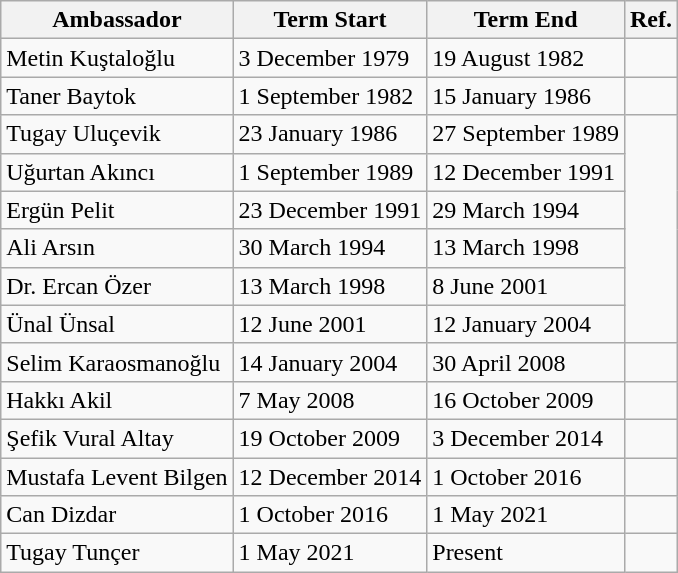<table class="wikitable">
<tr>
<th>Ambassador</th>
<th>Term Start</th>
<th>Term End</th>
<th>Ref.</th>
</tr>
<tr>
<td>Metin Kuştaloğlu</td>
<td>3 December 1979</td>
<td>19 August 1982</td>
<td></td>
</tr>
<tr>
<td>Taner Baytok</td>
<td>1 September 1982</td>
<td>15 January 1986</td>
<td></td>
</tr>
<tr>
<td>Tugay Uluçevik</td>
<td>23 January 1986</td>
<td>27 September 1989</td>
<td rowspan="6"></td>
</tr>
<tr>
<td>Uğurtan Akıncı</td>
<td>1 September 1989</td>
<td>12 December 1991</td>
</tr>
<tr>
<td>Ergün Pelit</td>
<td>23 December 1991</td>
<td>29 March 1994</td>
</tr>
<tr>
<td>Ali Arsın</td>
<td>30 March 1994</td>
<td>13 March 1998</td>
</tr>
<tr>
<td>Dr. Ercan Özer</td>
<td>13 March 1998</td>
<td>8 June 2001</td>
</tr>
<tr>
<td>Ünal Ünsal</td>
<td>12 June 2001</td>
<td>12 January 2004</td>
</tr>
<tr>
<td>Selim Karaosmanoğlu</td>
<td>14 January 2004</td>
<td>30 April 2008</td>
<td></td>
</tr>
<tr>
<td>Hakkı Akil</td>
<td>7 May 2008</td>
<td>16 October 2009</td>
<td></td>
</tr>
<tr>
<td>Şefik Vural Altay</td>
<td>19 October 2009</td>
<td>3 December 2014</td>
<td></td>
</tr>
<tr>
<td>Mustafa Levent Bilgen</td>
<td>12 December 2014</td>
<td>1 October 2016</td>
<td></td>
</tr>
<tr>
<td>Can Dizdar</td>
<td>1 October 2016</td>
<td>1 May 2021</td>
<td></td>
</tr>
<tr>
<td>Tugay Tunçer</td>
<td>1 May 2021</td>
<td>Present</td>
<td></td>
</tr>
</table>
